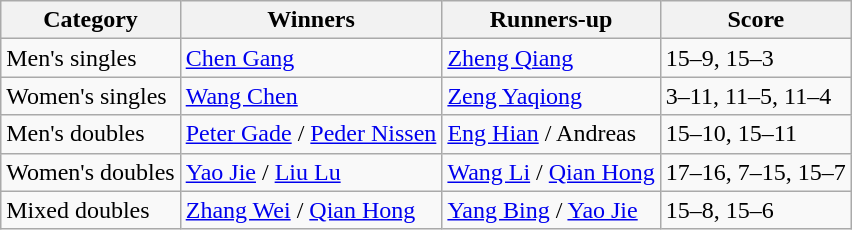<table class=wikitable style="white-space:nowrap;">
<tr>
<th>Category</th>
<th>Winners</th>
<th>Runners-up</th>
<th>Score</th>
</tr>
<tr>
<td>Men's singles</td>
<td> <a href='#'>Chen Gang</a></td>
<td> <a href='#'>Zheng Qiang</a></td>
<td>15–9, 15–3</td>
</tr>
<tr>
<td>Women's singles</td>
<td> <a href='#'>Wang Chen</a></td>
<td> <a href='#'>Zeng Yaqiong</a></td>
<td>3–11, 11–5, 11–4</td>
</tr>
<tr>
<td>Men's doubles</td>
<td> <a href='#'>Peter Gade</a> / <a href='#'>Peder Nissen</a></td>
<td> <a href='#'>Eng Hian</a> / Andreas</td>
<td>15–10, 15–11</td>
</tr>
<tr>
<td>Women's doubles</td>
<td> <a href='#'>Yao Jie</a> / <a href='#'>Liu Lu</a></td>
<td> <a href='#'>Wang Li</a> / <a href='#'>Qian Hong</a></td>
<td>17–16, 7–15, 15–7</td>
</tr>
<tr>
<td>Mixed doubles</td>
<td> <a href='#'>Zhang Wei</a> / <a href='#'>Qian Hong</a></td>
<td> <a href='#'>Yang Bing</a> / <a href='#'>Yao Jie</a></td>
<td>15–8, 15–6</td>
</tr>
</table>
